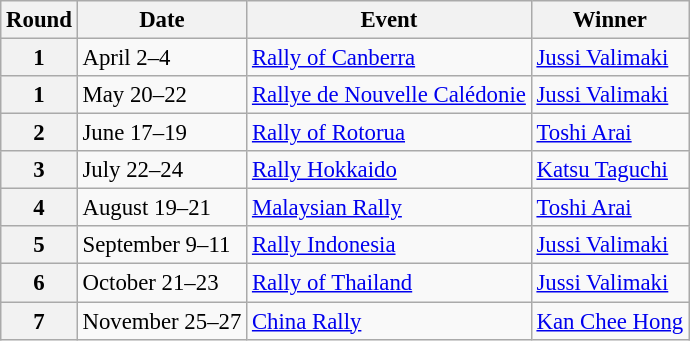<table class="wikitable" style="font-size: 95%">
<tr>
<th>Round</th>
<th>Date</th>
<th>Event</th>
<th>Winner</th>
</tr>
<tr>
<th>1</th>
<td>April 2–4</td>
<td> <a href='#'>Rally of Canberra</a></td>
<td> <a href='#'>Jussi Valimaki</a></td>
</tr>
<tr>
<th>1</th>
<td>May 20–22</td>
<td> <a href='#'>Rallye de Nouvelle Calédonie</a></td>
<td> <a href='#'>Jussi Valimaki</a></td>
</tr>
<tr>
<th>2</th>
<td>June 17–19</td>
<td> <a href='#'>Rally of Rotorua</a></td>
<td>  <a href='#'>Toshi Arai</a></td>
</tr>
<tr>
<th>3</th>
<td>July 22–24</td>
<td> <a href='#'>Rally Hokkaido</a></td>
<td> <a href='#'>Katsu Taguchi</a></td>
</tr>
<tr>
<th>4</th>
<td>August 19–21</td>
<td> <a href='#'>Malaysian Rally</a></td>
<td>  <a href='#'>Toshi Arai</a></td>
</tr>
<tr>
<th>5</th>
<td>September 9–11</td>
<td> <a href='#'>Rally Indonesia</a></td>
<td> <a href='#'>Jussi Valimaki</a></td>
</tr>
<tr>
<th>6</th>
<td>October 21–23</td>
<td> <a href='#'>Rally of Thailand</a></td>
<td> <a href='#'>Jussi Valimaki</a></td>
</tr>
<tr>
<th>7</th>
<td>November 25–27</td>
<td> <a href='#'>China Rally</a></td>
<td> <a href='#'>Kan Chee Hong</a></td>
</tr>
</table>
